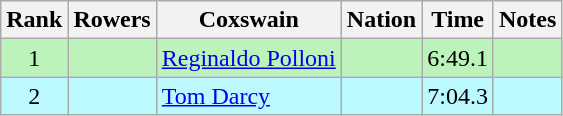<table class="wikitable sortable" style="text-align:center">
<tr>
<th>Rank</th>
<th>Rowers</th>
<th>Coxswain</th>
<th>Nation</th>
<th>Time</th>
<th>Notes</th>
</tr>
<tr bgcolor=bbf3bb>
<td>1</td>
<td align=left></td>
<td align=left><a href='#'>Reginaldo Polloni</a></td>
<td align=left></td>
<td>6:49.1</td>
<td></td>
</tr>
<tr bgcolor=bbf9ff>
<td>2</td>
<td align=left></td>
<td align=left><a href='#'>Tom Darcy</a></td>
<td align=left></td>
<td>7:04.3</td>
<td></td>
</tr>
</table>
